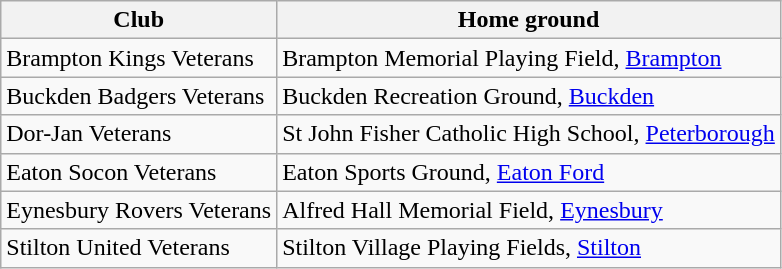<table class="wikitable" border="1">
<tr>
<th>Club</th>
<th>Home ground</th>
</tr>
<tr>
<td>Brampton Kings Veterans</td>
<td>Brampton Memorial Playing Field, <a href='#'>Brampton</a></td>
</tr>
<tr>
<td>Buckden Badgers Veterans</td>
<td>Buckden Recreation Ground, <a href='#'>Buckden</a></td>
</tr>
<tr>
<td>Dor-Jan Veterans</td>
<td>St John Fisher Catholic High School, <a href='#'>Peterborough</a></td>
</tr>
<tr>
<td>Eaton Socon Veterans</td>
<td>Eaton Sports Ground, <a href='#'>Eaton Ford</a></td>
</tr>
<tr>
<td>Eynesbury Rovers Veterans</td>
<td>Alfred Hall Memorial Field, <a href='#'>Eynesbury</a></td>
</tr>
<tr>
<td>Stilton United Veterans</td>
<td>Stilton Village Playing Fields, <a href='#'>Stilton</a></td>
</tr>
</table>
